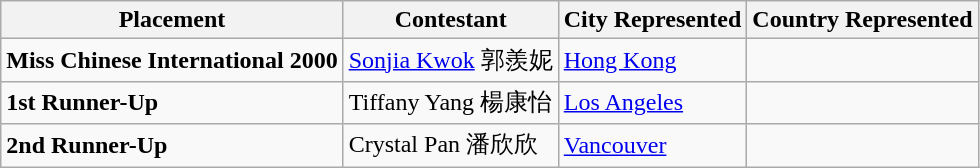<table class="wikitable" border="1">
<tr>
<th>Placement</th>
<th>Contestant</th>
<th>City Represented</th>
<th>Country Represented</th>
</tr>
<tr>
<td><strong>Miss Chinese International 2000</strong></td>
<td><a href='#'>Sonjia Kwok</a> 郭羨妮</td>
<td><a href='#'>Hong Kong</a></td>
<td></td>
</tr>
<tr>
<td><strong>1st Runner-Up</strong></td>
<td>Tiffany Yang 楊康怡</td>
<td><a href='#'>Los Angeles</a></td>
<td></td>
</tr>
<tr>
<td><strong>2nd Runner-Up</strong></td>
<td>Crystal Pan 潘欣欣</td>
<td><a href='#'>Vancouver</a></td>
<td></td>
</tr>
</table>
